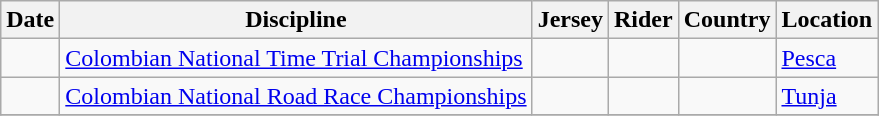<table class="wikitable">
<tr>
<th>Date</th>
<th>Discipline</th>
<th>Jersey</th>
<th>Rider</th>
<th>Country</th>
<th>Location</th>
</tr>
<tr>
<td></td>
<td><a href='#'>Colombian National Time Trial Championships</a></td>
<td></td>
<td></td>
<td></td>
<td><a href='#'>Pesca</a></td>
</tr>
<tr>
<td></td>
<td><a href='#'>Colombian National Road Race Championships</a></td>
<td></td>
<td></td>
<td></td>
<td><a href='#'>Tunja</a></td>
</tr>
<tr>
</tr>
</table>
